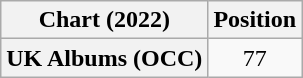<table class="wikitable plainrowheaders" style="text-align:center">
<tr>
<th scope="col">Chart (2022)</th>
<th scope="col">Position</th>
</tr>
<tr>
<th scope="row">UK Albums (OCC)</th>
<td>77</td>
</tr>
</table>
